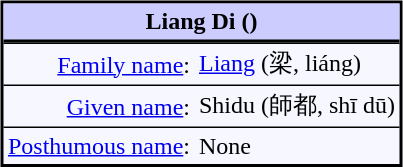<table cellpadding=3px cellspacing=0px bgcolor=#f7f8ff style="float:right; border:2px solid; margin:5px;">
<tr>
<th align=center style="background:#ccf; border-bottom:2px solid" colspan=2><strong>Liang Di</strong> ()</th>
</tr>
<tr>
<td align=right style="border-top:1px solid"><a href='#'>Family name</a>:</td>
<td style="border-top:1px solid"><a href='#'>Liang</a> (梁, liáng)</td>
</tr>
<tr>
<td align=right style="border-top:1px solid"><a href='#'>Given name</a>:</td>
<td style="border-top:1px solid">Shidu (師都, shī dū)</td>
</tr>
<tr>
<td align=right style="border-top:1px solid"><a href='#'>Posthumous name</a>:</td>
<td style="border-top:1px solid">None</td>
</tr>
</table>
